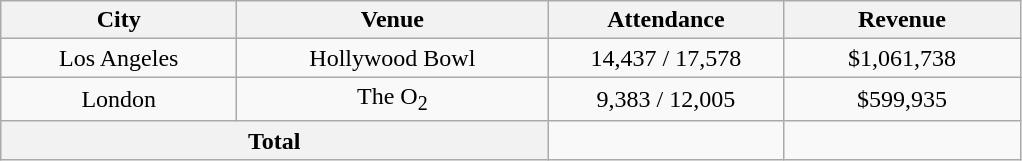<table class="wikitable" style="text-align:center;">
<tr>
<th style="width:150px;">City</th>
<th style="width:200px;">Venue</th>
<th style="width:150px;">Attendance</th>
<th style="width:150px;">Revenue</th>
</tr>
<tr>
<td>Los Angeles</td>
<td>Hollywood Bowl</td>
<td>14,437 / 17,578</td>
<td>$1,061,738</td>
</tr>
<tr>
<td>London</td>
<td>The O<sub>2</sub></td>
<td>9,383 / 12,005</td>
<td>$599,935</td>
</tr>
<tr>
<th colspan="2">Total</th>
<td></td>
<td></td>
</tr>
</table>
